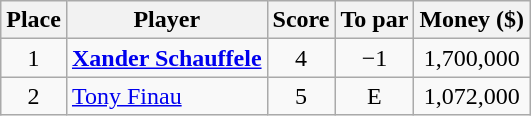<table class="wikitable">
<tr>
<th>Place</th>
<th>Player</th>
<th>Score</th>
<th>To par</th>
<th>Money ($)</th>
</tr>
<tr>
<td align=center>1</td>
<td> <strong><a href='#'>Xander Schauffele</a></strong></td>
<td align=center>4</td>
<td align=center>−1</td>
<td align=center>1,700,000</td>
</tr>
<tr>
<td align=center>2</td>
<td> <a href='#'>Tony Finau</a></td>
<td align=center>5</td>
<td align=center>E</td>
<td align=center>1,072,000</td>
</tr>
</table>
